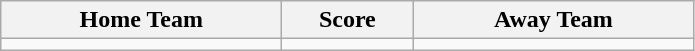<table class="wikitable" style="text-align: center">
<tr>
<th width=180>Home Team</th>
<th width=80>Score</th>
<th width=180>Away Team</th>
</tr>
<tr>
<td></td>
<td></td>
<td></td>
</tr>
</table>
